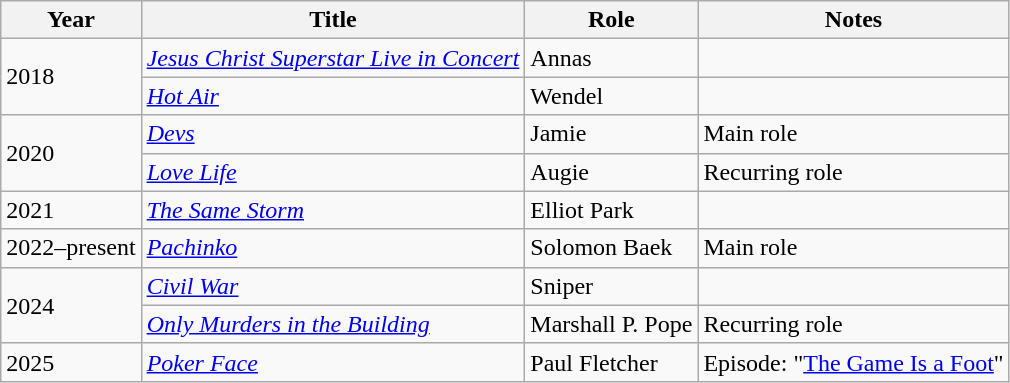<table class="wikitable sortable">
<tr>
<th>Year</th>
<th>Title</th>
<th>Role</th>
<th class="unsortable">Notes</th>
</tr>
<tr>
<td rowspan="2">2018</td>
<td><em><a href='#'>Jesus Christ Superstar Live in Concert</a></em></td>
<td>Annas</td>
<td></td>
</tr>
<tr>
<td><em><a href='#'>Hot Air</a></em></td>
<td>Wendel</td>
<td></td>
</tr>
<tr>
<td rowspan="2">2020</td>
<td><em><a href='#'>Devs</a></em></td>
<td>Jamie</td>
<td>Main role</td>
</tr>
<tr>
<td><em><a href='#'>Love Life</a></em></td>
<td>Augie</td>
<td>Recurring role</td>
</tr>
<tr>
<td>2021</td>
<td><em><a href='#'>The Same Storm</a></em></td>
<td>Elliot Park</td>
<td></td>
</tr>
<tr>
<td>2022–present</td>
<td><em><a href='#'>Pachinko</a></em></td>
<td>Solomon Baek</td>
<td>Main role</td>
</tr>
<tr>
<td rowspan="2">2024</td>
<td><em><a href='#'>Civil War</a></em></td>
<td>Sniper</td>
<td></td>
</tr>
<tr>
<td><em><a href='#'>Only Murders in the Building</a></em></td>
<td>Marshall P. Pope</td>
<td>Recurring role</td>
</tr>
<tr>
<td>2025</td>
<td><em><a href='#'>Poker Face</a></em></td>
<td>Paul Fletcher</td>
<td>Episode: "<a href='#'>The Game Is a Foot</a>"</td>
</tr>
</table>
